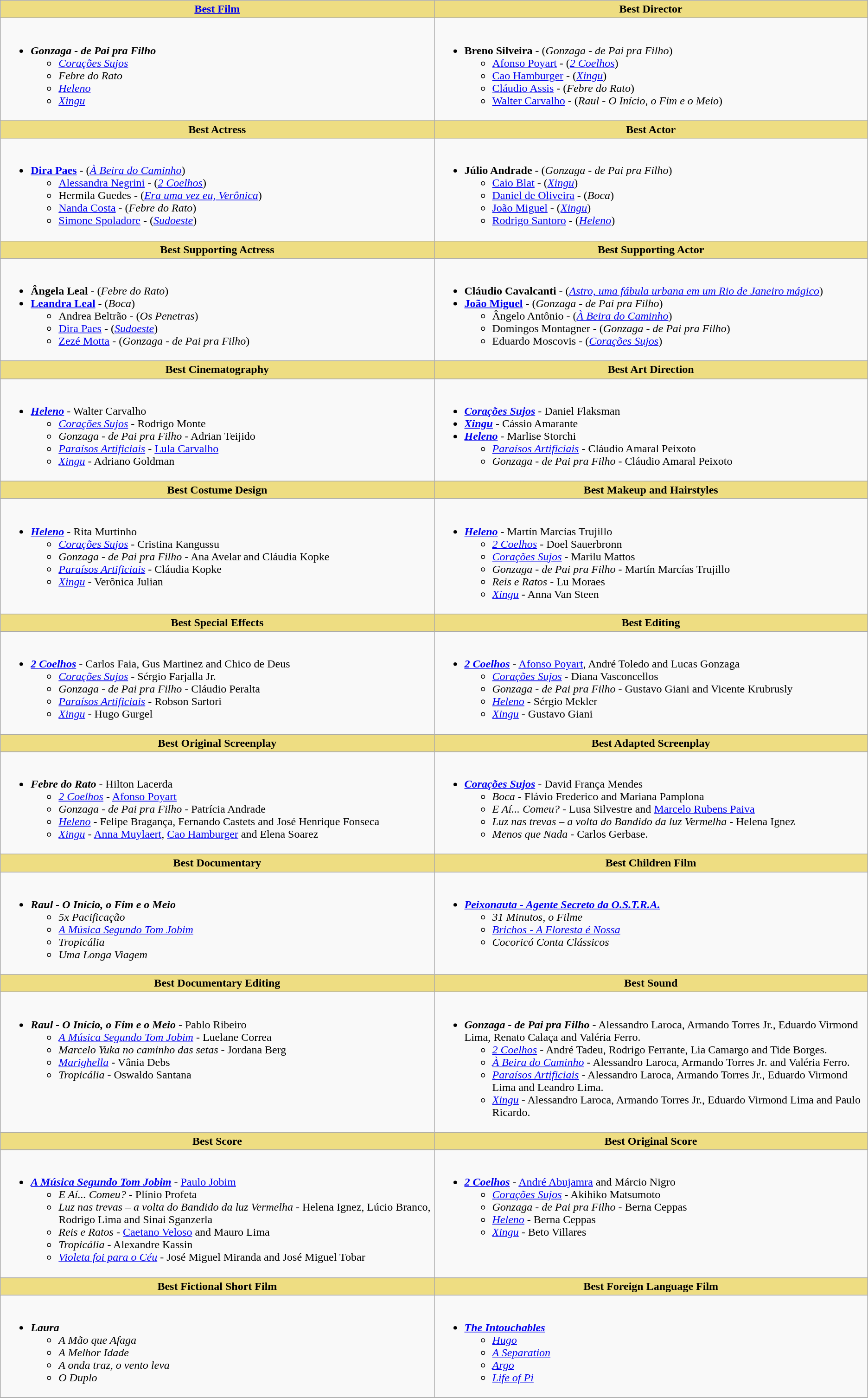<table class=wikitable>
<tr>
<th style="background:#EEDD82; width:50%"><a href='#'>Best Film</a></th>
<th style="background:#EEDD82; width:50%">Best Director</th>
</tr>
<tr>
<td valign="top"><br><ul><li><strong><em>Gonzaga - de Pai pra Filho</em></strong><ul><li><em><a href='#'>Corações Sujos</a></em></li><li><em>Febre do Rato</em></li><li><em><a href='#'>Heleno</a></em></li><li><em><a href='#'>Xingu</a></em></li></ul></li></ul></td>
<td valign="top"><br><ul><li><strong>Breno Silveira</strong> - (<em>Gonzaga - de Pai pra Filho</em>)<ul><li><a href='#'>Afonso Poyart</a> - (<em><a href='#'>2 Coelhos</a></em>)</li><li><a href='#'>Cao Hamburger</a> - (<em><a href='#'>Xingu</a></em>)</li><li><a href='#'>Cláudio Assis</a> - (<em>Febre do Rato</em>)</li><li><a href='#'>Walter Carvalho</a> - (<em>Raul - O Início, o Fim e o Meio</em>)</li></ul></li></ul></td>
</tr>
<tr>
<th style="background:#EEDD82; width:50%">Best Actress</th>
<th style="background:#EEDD82; width:50%">Best Actor</th>
</tr>
<tr>
<td valign="top"><br><ul><li><strong><a href='#'>Dira Paes</a></strong> - (<em><a href='#'>À Beira do Caminho</a></em>)<ul><li><a href='#'>Alessandra Negrini</a> - (<em><a href='#'>2 Coelhos</a></em>)</li><li>Hermila Guedes - (<em><a href='#'>Era uma vez eu, Verônica</a></em>)</li><li><a href='#'>Nanda Costa</a> - (<em>Febre do Rato</em>)</li><li><a href='#'>Simone Spoladore</a> - (<em><a href='#'>Sudoeste</a></em>)</li></ul></li></ul></td>
<td valign="top"><br><ul><li><strong>Júlio Andrade</strong> - (<em>Gonzaga - de Pai pra Filho</em>)<ul><li><a href='#'>Caio Blat</a> - (<em><a href='#'>Xingu</a></em>)</li><li><a href='#'>Daniel de Oliveira</a> - (<em>Boca</em>)</li><li><a href='#'>João Miguel</a> - (<em><a href='#'>Xingu</a></em>)</li><li><a href='#'>Rodrigo Santoro</a> - (<em><a href='#'>Heleno</a></em>)</li></ul></li></ul></td>
</tr>
<tr>
<th style="background:#EEDD82; width:50%">Best Supporting Actress</th>
<th style="background:#EEDD82; width:50%">Best Supporting Actor</th>
</tr>
<tr>
<td valign="top"><br><ul><li><strong>Ângela Leal</strong> - (<em>Febre do Rato</em>)</li><li><strong><a href='#'>Leandra Leal</a></strong> - (<em>Boca</em>)<ul><li>Andrea Beltrão - (<em>Os Penetras</em>)</li><li><a href='#'>Dira Paes</a> - (<em><a href='#'>Sudoeste</a></em>)</li><li><a href='#'>Zezé Motta</a> - (<em>Gonzaga - de Pai pra Filho</em>)</li></ul></li></ul></td>
<td valign="top"><br><ul><li><strong>Cláudio Cavalcanti</strong> - (<em><a href='#'>Astro, uma fábula urbana em um Rio de Janeiro mágico</a></em>)</li><li><strong><a href='#'>João Miguel</a></strong> - (<em>Gonzaga - de Pai pra Filho</em>)<ul><li>Ângelo Antônio - (<em><a href='#'>À Beira do Caminho</a></em>)</li><li>Domingos Montagner - (<em>Gonzaga - de Pai pra Filho</em>)</li><li>Eduardo Moscovis - (<em><a href='#'>Corações Sujos</a></em>)</li></ul></li></ul></td>
</tr>
<tr>
<th style="background:#EEDD82; width:50%">Best Cinematography</th>
<th style="background:#EEDD82; width:50%">Best Art Direction</th>
</tr>
<tr>
<td valign="top"><br><ul><li><strong><em><a href='#'>Heleno</a></em></strong> - Walter Carvalho<ul><li><em><a href='#'>Corações Sujos</a></em> - Rodrigo Monte</li><li><em>Gonzaga - de Pai pra Filho</em> - Adrian Teijido</li><li><em><a href='#'>Paraísos Artificiais</a></em> - <a href='#'>Lula Carvalho</a></li><li><em><a href='#'>Xingu</a></em> - Adriano Goldman</li></ul></li></ul></td>
<td valign="top"><br><ul><li><strong><em><a href='#'>Corações Sujos</a></em></strong> - Daniel Flaksman</li><li><strong><em><a href='#'>Xingu</a></em></strong> - Cássio Amarante</li><li><strong><em><a href='#'>Heleno</a></em></strong> - Marlise Storchi<ul><li><em><a href='#'>Paraísos Artificiais</a></em> - Cláudio Amaral Peixoto</li><li><em>Gonzaga - de Pai pra Filho</em> - Cláudio Amaral Peixoto</li></ul></li></ul></td>
</tr>
<tr>
<th style="background:#EEDD82; width:50%">Best Costume Design</th>
<th style="background:#EEDD82; width:50%">Best Makeup and Hairstyles</th>
</tr>
<tr>
<td valign="top"><br><ul><li><strong><em><a href='#'>Heleno</a></em></strong> - Rita Murtinho<ul><li><em><a href='#'>Corações Sujos</a></em> - Cristina Kangussu</li><li><em>Gonzaga - de Pai pra Filho</em> - Ana Avelar and Cláudia Kopke</li><li><em><a href='#'>Paraísos Artificiais</a></em> - Cláudia Kopke</li><li><em><a href='#'>Xingu</a></em> - Verônica Julian</li></ul></li></ul></td>
<td valign="top"><br><ul><li><strong><em><a href='#'>Heleno</a></em></strong> - Martín Marcías Trujillo<ul><li><em><a href='#'>2 Coelhos</a></em> - Doel Sauerbronn</li><li><em><a href='#'>Corações Sujos</a></em> - Marilu Mattos</li><li><em>Gonzaga - de Pai pra Filho</em> - Martín Marcías Trujillo</li><li><em>Reis e Ratos</em> - Lu Moraes</li><li><em><a href='#'>Xingu</a></em> - Anna Van Steen</li></ul></li></ul></td>
</tr>
<tr>
<th style="background:#EEDD82; width:50%">Best Special Effects</th>
<th style="background:#EEDD82; width:50%">Best Editing</th>
</tr>
<tr>
<td valign="top"><br><ul><li><strong><em><a href='#'>2 Coelhos</a></em></strong> - Carlos Faia, Gus Martinez and Chico de Deus<ul><li><em><a href='#'>Corações Sujos</a></em> - Sérgio Farjalla Jr.</li><li><em>Gonzaga - de Pai pra Filho</em> - Cláudio Peralta</li><li><em><a href='#'>Paraísos Artificiais</a></em> - Robson Sartori</li><li><em><a href='#'>Xingu</a></em> - Hugo Gurgel</li></ul></li></ul></td>
<td valign="top"><br><ul><li><strong><em><a href='#'>2 Coelhos</a></em></strong> - <a href='#'>Afonso Poyart</a>, André Toledo and Lucas Gonzaga<ul><li><em><a href='#'>Corações Sujos</a></em> - Diana Vasconcellos</li><li><em>Gonzaga - de Pai pra Filho</em> - Gustavo Giani and Vicente Krubrusly</li><li><em><a href='#'>Heleno</a></em> - Sérgio Mekler</li><li><em><a href='#'>Xingu</a></em> - Gustavo Giani</li></ul></li></ul></td>
</tr>
<tr>
<th style="background:#EEDD82; width:50%">Best Original Screenplay</th>
<th style="background:#EEDD82; width:50%">Best Adapted Screenplay</th>
</tr>
<tr>
<td valign="top"><br><ul><li><strong><em>Febre do Rato</em></strong> - Hilton Lacerda<ul><li><em><a href='#'>2 Coelhos</a></em> - <a href='#'>Afonso Poyart</a></li><li><em>Gonzaga - de Pai pra Filho</em> - Patrícia Andrade</li><li><em><a href='#'>Heleno</a></em> - Felipe Bragança, Fernando Castets and José Henrique Fonseca</li><li><em><a href='#'>Xingu</a></em> - <a href='#'>Anna Muylaert</a>, <a href='#'>Cao Hamburger</a> and Elena Soarez</li></ul></li></ul></td>
<td valign="top"><br><ul><li><strong><em><a href='#'>Corações Sujos</a></em></strong> - David França Mendes<ul><li><em>Boca</em> - Flávio Frederico and Mariana Pamplona</li><li><em>E Aí... Comeu?</em> - Lusa Silvestre and <a href='#'>Marcelo Rubens Paiva</a></li><li><em>Luz nas trevas – a volta do Bandido da luz Vermelha</em> - Helena Ignez</li><li><em>Menos que Nada</em> - Carlos Gerbase.</li></ul></li></ul></td>
</tr>
<tr>
<th style="background:#EEDD82; width:50%">Best Documentary</th>
<th style="background:#EEDD82; width:50%">Best Children Film</th>
</tr>
<tr>
<td valign="top"><br><ul><li><strong><em>Raul - O Início, o Fim e o Meio</em></strong><ul><li><em>5x Pacificação</em></li><li><em><a href='#'>A Música Segundo Tom Jobim</a></em></li><li><em>Tropicália</em></li><li><em>Uma Longa Viagem</em></li></ul></li></ul></td>
<td valign="top"><br><ul><li><strong><em><a href='#'>Peixonauta - Agente Secreto da O.S.T.R.A.</a></em></strong><ul><li><em>31 Minutos, o Filme</em></li><li><em><a href='#'>Brichos - A Floresta é Nossa</a></em></li><li><em>Cocoricó Conta Clássicos</em></li></ul></li></ul></td>
</tr>
<tr>
<th style="background:#EEDD82; width:50%">Best Documentary Editing</th>
<th style="background:#EEDD82; width:50%">Best Sound</th>
</tr>
<tr>
<td valign="top"><br><ul><li><strong><em>Raul - O Início, o Fim e o Meio</em></strong> - Pablo Ribeiro<ul><li><em><a href='#'>A Música Segundo Tom Jobim</a></em> - Luelane Correa</li><li><em>Marcelo Yuka no caminho das setas</em> - Jordana Berg</li><li><em><a href='#'>Marighella</a></em> - Vânia Debs</li><li><em>Tropicália</em> - Oswaldo Santana</li></ul></li></ul></td>
<td valign="top"><br><ul><li><strong><em>Gonzaga - de Pai pra Filho</em></strong> - Alessandro Laroca, Armando Torres Jr., Eduardo Virmond Lima, Renato Calaça and Valéria Ferro.<ul><li><em><a href='#'>2 Coelhos</a></em> - André Tadeu, Rodrigo Ferrante, Lia Camargo and Tide Borges.</li><li><em><a href='#'>À Beira do Caminho</a></em> - Alessandro Laroca, Armando Torres Jr. and Valéria Ferro.</li><li><em><a href='#'>Paraísos Artificiais</a></em> - Alessandro Laroca, Armando Torres Jr., Eduardo Virmond Lima and Leandro Lima.</li><li><em><a href='#'>Xingu</a></em> - Alessandro Laroca, Armando Torres Jr., Eduardo Virmond Lima and Paulo Ricardo.</li></ul></li></ul></td>
</tr>
<tr>
<th style="background:#EEDD82; width:50%">Best Score</th>
<th style="background:#EEDD82; width:50%">Best Original Score</th>
</tr>
<tr>
<td valign="top"><br><ul><li><strong><em><a href='#'>A Música Segundo Tom Jobim</a></em></strong> - <a href='#'>Paulo Jobim</a><ul><li><em>E Aí... Comeu?</em> - Plínio Profeta</li><li><em>Luz nas trevas – a volta do Bandido da luz Vermelha</em> - Helena Ignez, Lúcio Branco, Rodrigo Lima and Sinai Sganzerla</li><li><em>Reis e Ratos</em> - <a href='#'>Caetano Veloso</a> and Mauro Lima</li><li><em>Tropicália</em> - Alexandre Kassin</li><li><em><a href='#'>Violeta foi para o Céu</a></em> - José Miguel Miranda and José Miguel Tobar</li></ul></li></ul></td>
<td valign="top"><br><ul><li><strong><em><a href='#'>2 Coelhos</a></em></strong> - <a href='#'>André Abujamra</a> and Márcio Nigro<ul><li><em><a href='#'>Corações Sujos</a></em> - Akihiko Matsumoto</li><li><em>Gonzaga - de Pai pra Filho</em> - Berna Ceppas</li><li><em><a href='#'>Heleno</a></em> - Berna Ceppas</li><li><em><a href='#'>Xingu</a></em> - Beto Villares</li></ul></li></ul></td>
</tr>
<tr>
<th style="background:#EEDD82; width:50%">Best Fictional Short Film</th>
<th style="background:#EEDD82; width:50%">Best Foreign Language Film</th>
</tr>
<tr>
<td valign="top"><br><ul><li><strong><em>Laura</em></strong><ul><li><em>A Mão que Afaga</em></li><li><em>A Melhor Idade</em></li><li><em>A onda traz, o vento leva</em></li><li><em>O Duplo</em></li></ul></li></ul></td>
<td valign="top"><br><ul><li><strong><em><a href='#'>The Intouchables</a></em></strong><ul><li><em><a href='#'>Hugo</a></em></li><li><em><a href='#'>A Separation</a></em></li><li><em><a href='#'>Argo</a></em></li><li><em><a href='#'>Life of Pi</a></em></li></ul></li></ul></td>
</tr>
<tr>
</tr>
</table>
